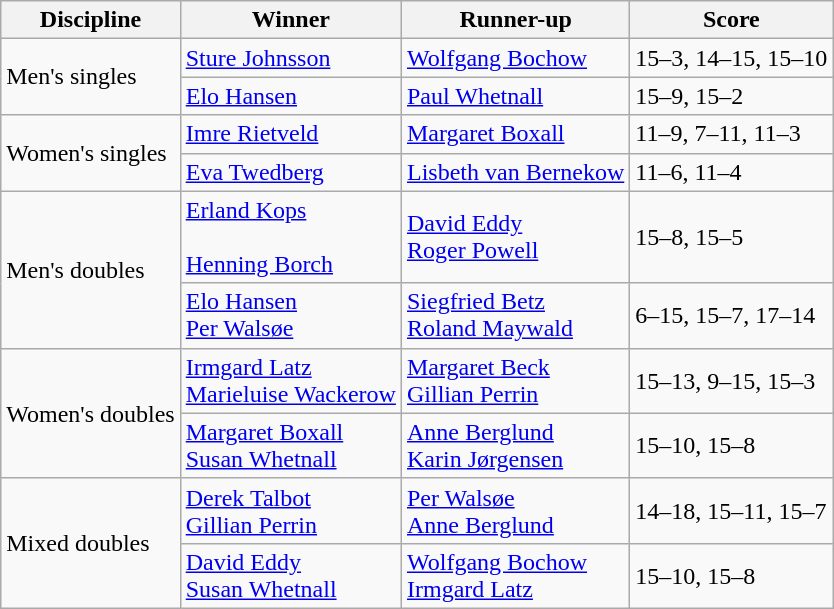<table class="wikitable">
<tr>
<th>Discipline</th>
<th>Winner</th>
<th>Runner-up</th>
<th>Score</th>
</tr>
<tr>
<td rowspan=2>Men's singles</td>
<td> <a href='#'>Sture Johnsson</a></td>
<td> <a href='#'>Wolfgang Bochow</a></td>
<td>15–3, 14–15, 15–10</td>
</tr>
<tr>
<td> <a href='#'>Elo Hansen</a></td>
<td> <a href='#'>Paul Whetnall</a></td>
<td>15–9, 15–2</td>
</tr>
<tr>
<td rowspan=2>Women's singles</td>
<td> <a href='#'>Imre Rietveld</a></td>
<td> <a href='#'>Margaret Boxall</a></td>
<td>11–9, 7–11, 11–3</td>
</tr>
<tr>
<td> <a href='#'>Eva Twedberg</a></td>
<td> <a href='#'>Lisbeth van Bernekow</a></td>
<td>11–6, 11–4</td>
</tr>
<tr>
<td rowspan=2>Men's doubles</td>
<td> <a href='#'>Erland Kops</a><br><br> <a href='#'>Henning Borch</a></td>
<td> <a href='#'>David Eddy</a><br> <a href='#'>Roger Powell</a></td>
<td>15–8, 15–5</td>
</tr>
<tr>
<td> <a href='#'>Elo Hansen</a><br> <a href='#'>Per Walsøe</a></td>
<td> <a href='#'>Siegfried Betz</a><br> <a href='#'>Roland Maywald</a></td>
<td>6–15, 15–7, 17–14</td>
</tr>
<tr>
<td rowspan=2>Women's doubles</td>
<td> <a href='#'>Irmgard Latz</a><br> <a href='#'>Marieluise Wackerow</a></td>
<td> <a href='#'>Margaret Beck</a><br> <a href='#'>Gillian Perrin</a></td>
<td>15–13, 9–15, 15–3</td>
</tr>
<tr>
<td> <a href='#'>Margaret Boxall</a><br>  <a href='#'>Susan Whetnall</a></td>
<td> <a href='#'>Anne Berglund</a><br> <a href='#'>Karin Jørgensen</a></td>
<td>15–10, 15–8</td>
</tr>
<tr>
<td rowspan=2>Mixed doubles</td>
<td> <a href='#'>Derek Talbot</a><br> <a href='#'>Gillian Perrin</a></td>
<td> <a href='#'>Per Walsøe</a><br> <a href='#'>Anne Berglund</a></td>
<td>14–18, 15–11, 15–7</td>
</tr>
<tr>
<td> <a href='#'>David Eddy</a><br> <a href='#'>Susan Whetnall</a></td>
<td> <a href='#'>Wolfgang Bochow</a><br> <a href='#'>Irmgard Latz</a></td>
<td>15–10, 15–8</td>
</tr>
</table>
